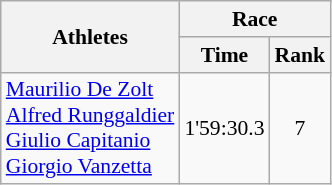<table class="wikitable" border="1" style="font-size:90%">
<tr>
<th rowspan=2>Athletes</th>
<th colspan=2>Race</th>
</tr>
<tr>
<th>Time</th>
<th>Rank</th>
</tr>
<tr>
<td><a href='#'>Maurilio De Zolt</a><br><a href='#'>Alfred Runggaldier</a><br><a href='#'>Giulio Capitanio</a><br><a href='#'>Giorgio Vanzetta</a></td>
<td align=center>1'59:30.3</td>
<td align=center>7</td>
</tr>
</table>
